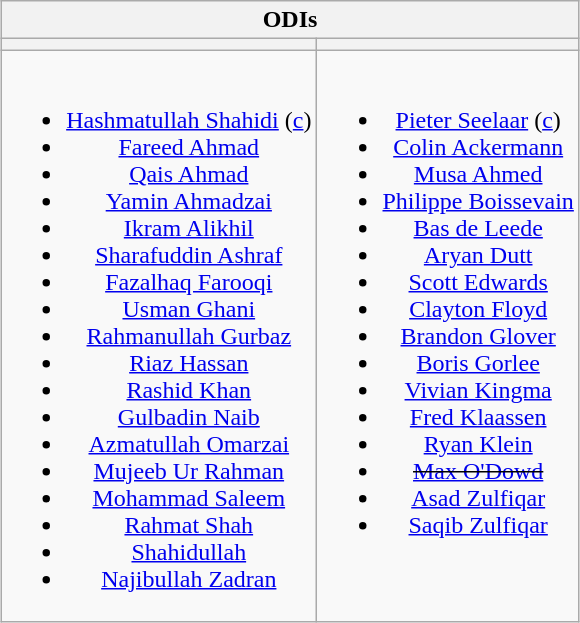<table class="wikitable" style="text-align:center; margin:auto">
<tr>
<th colspan=2>ODIs</th>
</tr>
<tr>
<th></th>
<th></th>
</tr>
<tr style="vertical-align:top">
<td><br><ul><li><a href='#'>Hashmatullah Shahidi</a> (<a href='#'>c</a>)</li><li><a href='#'>Fareed Ahmad</a></li><li><a href='#'>Qais Ahmad</a></li><li><a href='#'>Yamin Ahmadzai</a></li><li><a href='#'>Ikram Alikhil</a></li><li><a href='#'>Sharafuddin Ashraf</a></li><li><a href='#'>Fazalhaq Farooqi</a></li><li><a href='#'>Usman Ghani</a></li><li><a href='#'>Rahmanullah Gurbaz</a></li><li><a href='#'>Riaz Hassan</a></li><li><a href='#'>Rashid Khan</a></li><li><a href='#'>Gulbadin Naib</a></li><li><a href='#'>Azmatullah Omarzai</a></li><li><a href='#'>Mujeeb Ur Rahman</a></li><li><a href='#'>Mohammad Saleem</a></li><li><a href='#'>Rahmat Shah</a></li><li><a href='#'>Shahidullah</a></li><li><a href='#'>Najibullah Zadran</a></li></ul></td>
<td><br><ul><li><a href='#'>Pieter Seelaar</a> (<a href='#'>c</a>)</li><li><a href='#'>Colin Ackermann</a></li><li><a href='#'>Musa Ahmed</a></li><li><a href='#'>Philippe Boissevain</a></li><li><a href='#'>Bas de Leede</a></li><li><a href='#'>Aryan Dutt</a></li><li><a href='#'>Scott Edwards</a></li><li><a href='#'>Clayton Floyd</a></li><li><a href='#'>Brandon Glover</a></li><li><a href='#'>Boris Gorlee</a></li><li><a href='#'>Vivian Kingma</a></li><li><a href='#'>Fred Klaassen</a></li><li><a href='#'>Ryan Klein</a></li><li><s><a href='#'>Max O'Dowd</a></s></li><li><a href='#'>Asad Zulfiqar</a></li><li><a href='#'>Saqib Zulfiqar</a></li></ul></td>
</tr>
</table>
